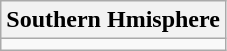<table class="wikitable">
<tr>
<th>Southern Hmisphere</th>
</tr>
<tr>
<td></td>
</tr>
</table>
